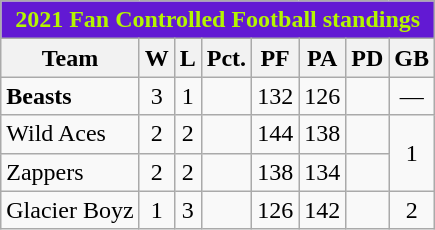<table class="wikitable">
<tr>
<th colspan=8 style="background:#6219d3; color:#b4f500"><strong>2021 Fan Controlled Football standings</strong></th>
</tr>
<tr>
<th>Team</th>
<th>W</th>
<th>L</th>
<th>Pct.</th>
<th>PF</th>
<th>PA</th>
<th>PD</th>
<th>GB</th>
</tr>
<tr align=center>
<td align=left><strong>Beasts</strong></td>
<td>3</td>
<td>1</td>
<td></td>
<td>132</td>
<td>126</td>
<td></td>
<td>—</td>
</tr>
<tr align=center>
<td align=left>Wild Aces</td>
<td>2</td>
<td>2</td>
<td></td>
<td>144</td>
<td>138</td>
<td></td>
<td rowspan=2>1</td>
</tr>
<tr align=center>
<td align=left>Zappers</td>
<td>2</td>
<td>2</td>
<td></td>
<td>138</td>
<td>134</td>
<td></td>
</tr>
<tr align=center>
<td align=left>Glacier Boyz</td>
<td>1</td>
<td>3</td>
<td></td>
<td>126</td>
<td>142</td>
<td></td>
<td>2</td>
</tr>
</table>
